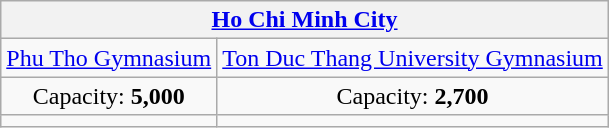<table class="wikitable" style="text-align:center;">
<tr>
<th Colspan=2><a href='#'>Ho Chi Minh City</a></th>
</tr>
<tr>
<td><a href='#'>Phu Tho Gymnasium</a></td>
<td><a href='#'>Ton Duc Thang University Gymnasium</a></td>
</tr>
<tr>
<td>Capacity: <strong>5,000</strong></td>
<td>Capacity: <strong>2,700</strong></td>
</tr>
<tr>
<td></td>
<td></td>
</tr>
</table>
